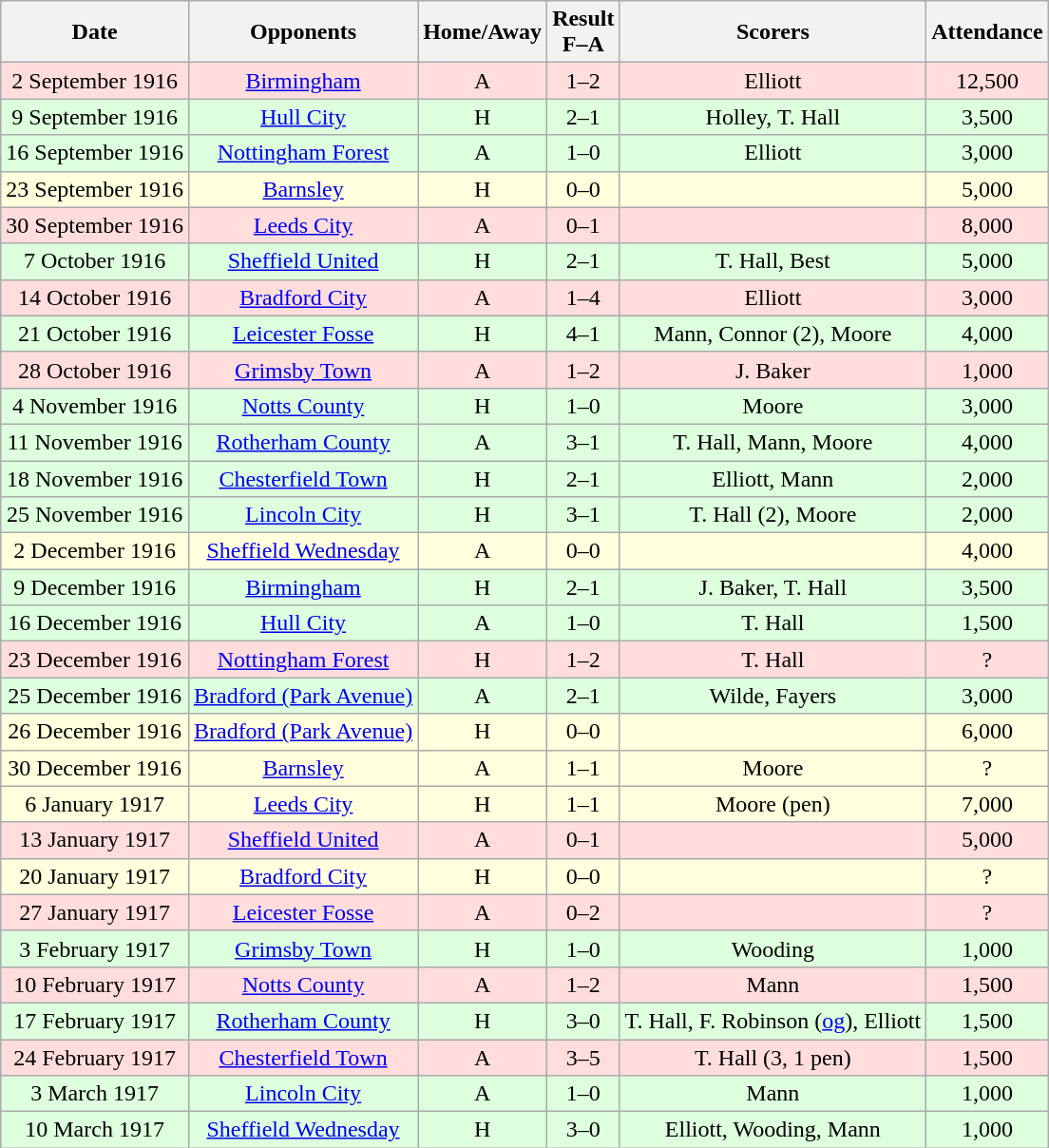<table class="wikitable" style="text-align:center;">
<tr>
<th scope="col">Date</th>
<th scope="col">Opponents</th>
<th scope="col">Home/Away</th>
<th scope="col">Result<br>F–A</th>
<th scope="col">Scorers</th>
<th scope="col">Attendance</th>
</tr>
<tr style="background: #ffdddd">
<td>2 September 1916</td>
<td><a href='#'>Birmingham</a></td>
<td>A</td>
<td>1–2</td>
<td>Elliott</td>
<td>12,500</td>
</tr>
<tr style="background: #ddffdd">
<td>9 September 1916</td>
<td><a href='#'>Hull City</a></td>
<td>H</td>
<td>2–1</td>
<td>Holley, T. Hall</td>
<td>3,500</td>
</tr>
<tr style="background: #ddffdd">
<td>16 September 1916</td>
<td><a href='#'>Nottingham Forest</a></td>
<td>A</td>
<td>1–0</td>
<td>Elliott</td>
<td>3,000</td>
</tr>
<tr style="background: #ffffdd">
<td>23 September 1916</td>
<td><a href='#'>Barnsley</a></td>
<td>H</td>
<td>0–0</td>
<td></td>
<td>5,000</td>
</tr>
<tr style="background: #ffdddd">
<td>30 September 1916</td>
<td><a href='#'>Leeds City</a></td>
<td>A</td>
<td>0–1</td>
<td></td>
<td>8,000</td>
</tr>
<tr style="background: #ddffdd">
<td>7 October 1916</td>
<td><a href='#'>Sheffield United</a></td>
<td>H</td>
<td>2–1</td>
<td>T. Hall, Best</td>
<td>5,000</td>
</tr>
<tr style="background: #ffdddd">
<td>14 October 1916</td>
<td><a href='#'>Bradford City</a></td>
<td>A</td>
<td>1–4</td>
<td>Elliott</td>
<td>3,000</td>
</tr>
<tr style="background: #ddffdd">
<td>21 October 1916</td>
<td><a href='#'>Leicester Fosse</a></td>
<td>H</td>
<td>4–1</td>
<td>Mann, Connor (2), Moore</td>
<td>4,000</td>
</tr>
<tr style="background: #ffdddd">
<td>28 October 1916</td>
<td><a href='#'>Grimsby Town</a></td>
<td>A</td>
<td>1–2</td>
<td>J. Baker</td>
<td>1,000</td>
</tr>
<tr style="background: #ddffdd">
<td>4 November 1916</td>
<td><a href='#'>Notts County</a></td>
<td>H</td>
<td>1–0</td>
<td>Moore</td>
<td>3,000</td>
</tr>
<tr style="background: #ddffdd">
<td>11 November 1916</td>
<td><a href='#'>Rotherham County</a></td>
<td>A</td>
<td>3–1</td>
<td>T. Hall, Mann, Moore</td>
<td>4,000</td>
</tr>
<tr style="background: #ddffdd">
<td>18 November 1916</td>
<td><a href='#'>Chesterfield Town</a></td>
<td>H</td>
<td>2–1</td>
<td>Elliott, Mann</td>
<td>2,000</td>
</tr>
<tr style="background: #ddffdd">
<td>25 November 1916</td>
<td><a href='#'>Lincoln City</a></td>
<td>H</td>
<td>3–1</td>
<td>T. Hall (2), Moore</td>
<td>2,000</td>
</tr>
<tr style="background: #ffffdd">
<td>2 December 1916</td>
<td><a href='#'>Sheffield Wednesday</a></td>
<td>A</td>
<td>0–0</td>
<td></td>
<td>4,000</td>
</tr>
<tr style="background: #ddffdd">
<td>9 December 1916</td>
<td><a href='#'>Birmingham</a></td>
<td>H</td>
<td>2–1</td>
<td>J. Baker, T. Hall</td>
<td>3,500</td>
</tr>
<tr style="background: #ddffdd">
<td>16 December 1916</td>
<td><a href='#'>Hull City</a></td>
<td>A</td>
<td>1–0</td>
<td>T. Hall</td>
<td>1,500</td>
</tr>
<tr style="background: #ffdddd">
<td>23 December 1916</td>
<td><a href='#'>Nottingham Forest</a></td>
<td>H</td>
<td>1–2</td>
<td>T. Hall</td>
<td>?</td>
</tr>
<tr style="background: #ddffdd">
<td>25 December 1916</td>
<td><a href='#'>Bradford (Park Avenue)</a></td>
<td>A</td>
<td>2–1</td>
<td>Wilde, Fayers</td>
<td>3,000</td>
</tr>
<tr style="background: #ffffdd">
<td>26 December 1916</td>
<td><a href='#'>Bradford (Park Avenue)</a></td>
<td>H</td>
<td>0–0</td>
<td></td>
<td>6,000</td>
</tr>
<tr style="background: #ffffdd">
<td>30 December 1916</td>
<td><a href='#'>Barnsley</a></td>
<td>A</td>
<td>1–1</td>
<td>Moore</td>
<td>?</td>
</tr>
<tr style="background: #ffffdd">
<td>6 January 1917</td>
<td><a href='#'>Leeds City</a></td>
<td>H</td>
<td>1–1</td>
<td>Moore (pen)</td>
<td>7,000</td>
</tr>
<tr style="background: #ffdddd">
<td>13 January 1917</td>
<td><a href='#'>Sheffield United</a></td>
<td>A</td>
<td>0–1</td>
<td></td>
<td>5,000</td>
</tr>
<tr style="background: #ffffdd">
<td>20 January 1917</td>
<td><a href='#'>Bradford City</a></td>
<td>H</td>
<td>0–0</td>
<td></td>
<td>?</td>
</tr>
<tr style="background: #ffdddd">
<td>27 January 1917</td>
<td><a href='#'>Leicester Fosse</a></td>
<td>A</td>
<td>0–2</td>
<td></td>
<td>?</td>
</tr>
<tr style="background: #ddffdd">
<td>3 February 1917</td>
<td><a href='#'>Grimsby Town</a></td>
<td>H</td>
<td>1–0</td>
<td>Wooding</td>
<td>1,000</td>
</tr>
<tr style="background: #ffdddd">
<td>10 February 1917</td>
<td><a href='#'>Notts County</a></td>
<td>A</td>
<td>1–2</td>
<td>Mann</td>
<td>1,500</td>
</tr>
<tr style="background: #ddffdd">
<td>17 February 1917</td>
<td><a href='#'>Rotherham County</a></td>
<td>H</td>
<td>3–0</td>
<td>T. Hall, F. Robinson (<a href='#'>og</a>), Elliott</td>
<td>1,500</td>
</tr>
<tr style="background: #ffdddd">
<td>24 February 1917</td>
<td><a href='#'>Chesterfield Town</a></td>
<td>A</td>
<td>3–5</td>
<td>T. Hall (3, 1 pen)</td>
<td>1,500</td>
</tr>
<tr style="background: #ddffdd">
<td>3 March 1917</td>
<td><a href='#'>Lincoln City</a></td>
<td>A</td>
<td>1–0</td>
<td>Mann</td>
<td>1,000</td>
</tr>
<tr style="background: #ddffdd">
<td>10 March 1917</td>
<td><a href='#'>Sheffield Wednesday</a></td>
<td>H</td>
<td>3–0</td>
<td>Elliott, Wooding, Mann</td>
<td>1,000</td>
</tr>
</table>
